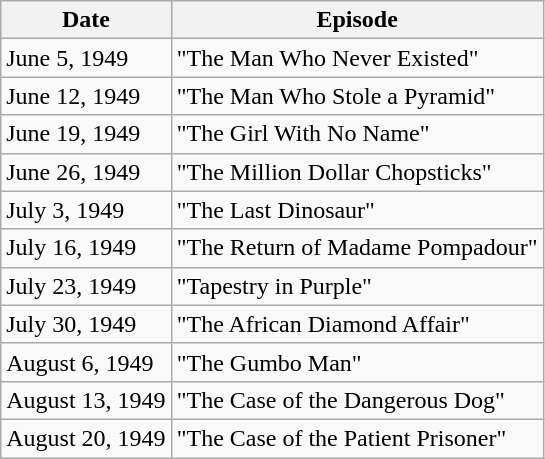<table class="wikitable">
<tr>
<th>Date</th>
<th>Episode</th>
</tr>
<tr>
<td>June 5, 1949</td>
<td>"The Man Who Never Existed"</td>
</tr>
<tr>
<td>June 12, 1949</td>
<td>"The Man Who Stole a Pyramid"</td>
</tr>
<tr>
<td>June 19, 1949</td>
<td>"The Girl With No Name"</td>
</tr>
<tr>
<td>June 26, 1949</td>
<td>"The Million Dollar Chopsticks"</td>
</tr>
<tr>
<td>July 3, 1949</td>
<td>"The Last Dinosaur"</td>
</tr>
<tr>
<td>July 16, 1949</td>
<td>"The Return of Madame Pompadour"</td>
</tr>
<tr>
<td>July 23, 1949</td>
<td>"Tapestry in Purple"</td>
</tr>
<tr>
<td>July 30, 1949</td>
<td>"The African Diamond Affair"</td>
</tr>
<tr>
<td>August 6, 1949</td>
<td>"The Gumbo Man"</td>
</tr>
<tr>
<td>August 13, 1949</td>
<td>"The Case of the Dangerous Dog"</td>
</tr>
<tr>
<td>August 20, 1949</td>
<td>"The Case of the Patient Prisoner"</td>
</tr>
</table>
